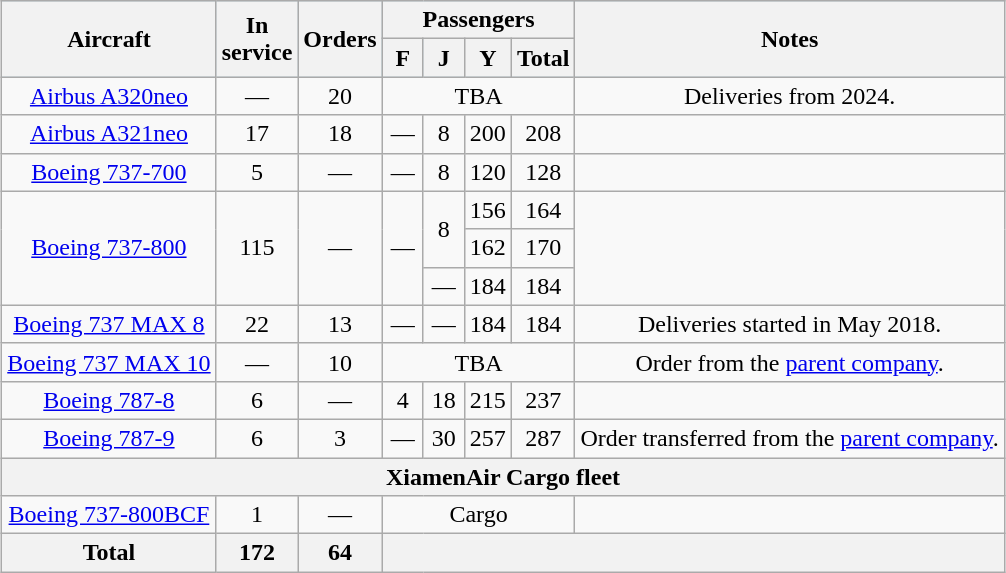<table class="wikitable" style="margin:1em auto; border-collapse:collapse;text-align:center">
<tr bgcolor="lightblue">
<th rowspan="2">Aircraft</th>
<th rowspan="2" style="width:40px;">In service</th>
<th rowspan="2" style="width:30px;">Orders</th>
<th colspan="4">Passengers</th>
<th rowspan="2">Notes</th>
</tr>
<tr bgcolor="lightblue">
<th style="width:20px;"><abbr>F</abbr></th>
<th style="width:20px;"><abbr>J</abbr></th>
<th style="width:20px;"><abbr>Y</abbr></th>
<th style="width:20px;">Total</th>
</tr>
<tr>
<td><a href='#'>Airbus A320neo</a></td>
<td>—</td>
<td>20</td>
<td colspan="4"><abbr>TBA</abbr></td>
<td>Deliveries from 2024.</td>
</tr>
<tr>
<td><a href='#'>Airbus A321neo</a></td>
<td>17</td>
<td>18</td>
<td>—</td>
<td>8</td>
<td>200</td>
<td>208</td>
<td></td>
</tr>
<tr>
<td><a href='#'>Boeing 737-700</a></td>
<td>5</td>
<td>—</td>
<td>—</td>
<td>8</td>
<td>120</td>
<td>128</td>
<td></td>
</tr>
<tr>
<td rowspan="3"><a href='#'>Boeing 737-800</a></td>
<td rowspan="3">115</td>
<td rowspan="3">—</td>
<td rowspan="3">—</td>
<td rowspan="2">8</td>
<td>156</td>
<td>164</td>
<td rowspan="3"></td>
</tr>
<tr>
<td>162</td>
<td>170</td>
</tr>
<tr>
<td>—</td>
<td>184</td>
<td>184</td>
</tr>
<tr>
<td><a href='#'>Boeing 737 MAX 8</a></td>
<td>22</td>
<td>13</td>
<td>—</td>
<td>—</td>
<td>184</td>
<td>184</td>
<td>Deliveries started in May 2018.</td>
</tr>
<tr>
<td><a href='#'>Boeing 737 MAX 10</a></td>
<td>—</td>
<td>10</td>
<td colspan="4"><abbr>TBA</abbr></td>
<td>Order from the <a href='#'>parent company</a>.</td>
</tr>
<tr>
<td><a href='#'>Boeing 787-8</a></td>
<td>6</td>
<td>—</td>
<td>4</td>
<td>18</td>
<td>215</td>
<td>237</td>
<td></td>
</tr>
<tr>
<td><a href='#'>Boeing 787-9</a></td>
<td>6</td>
<td>3</td>
<td>—</td>
<td>30</td>
<td>257</td>
<td>287</td>
<td>Order transferred from the <a href='#'>parent company</a>.</td>
</tr>
<tr>
<th colspan="8">XiamenAir Cargo fleet</th>
</tr>
<tr>
<td><a href='#'>Boeing 737-800BCF</a></td>
<td>1</td>
<td>—</td>
<td colspan="4"><abbr>Cargo</abbr></td>
<td></td>
</tr>
<tr>
<th>Total</th>
<th>172</th>
<th>64</th>
<th colspan="5"></th>
</tr>
</table>
